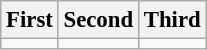<table class="wikitable" style="text-align:center; font-size:95%">
<tr>
<th>First</th>
<th>Second</th>
<th>Third</th>
</tr>
<tr>
<td></td>
<td></td>
<td></td>
</tr>
</table>
